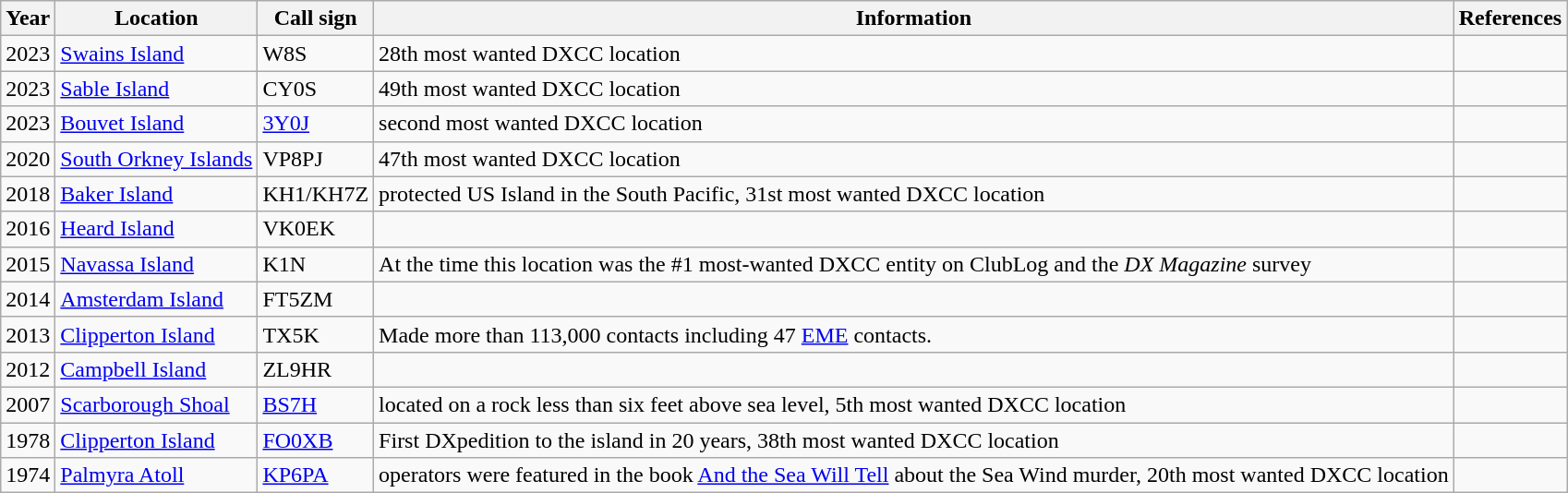<table class="wikitable sortable">
<tr>
<th>Year</th>
<th>Location</th>
<th>Call sign</th>
<th>Information</th>
<th>References</th>
</tr>
<tr>
<td>2023</td>
<td><a href='#'>Swains Island</a></td>
<td>W8S</td>
<td>28th most wanted DXCC location</td>
<td></td>
</tr>
<tr>
<td>2023</td>
<td><a href='#'>Sable Island</a></td>
<td>CY0S</td>
<td>49th most wanted DXCC location</td>
<td></td>
</tr>
<tr>
<td>2023</td>
<td><a href='#'>Bouvet Island</a></td>
<td><a href='#'>3Y0J</a></td>
<td>second most wanted DXCC location</td>
<td></td>
</tr>
<tr>
<td>2020</td>
<td><a href='#'>South Orkney Islands</a></td>
<td>VP8PJ</td>
<td>47th most wanted DXCC location</td>
<td></td>
</tr>
<tr>
<td>2018</td>
<td><a href='#'>Baker Island</a></td>
<td>KH1/KH7Z</td>
<td>protected US Island in the South Pacific, 31st most wanted DXCC location</td>
<td></td>
</tr>
<tr>
<td>2016</td>
<td><a href='#'>Heard Island</a></td>
<td>VK0EK</td>
<td></td>
<td></td>
</tr>
<tr>
<td>2015</td>
<td><a href='#'>Navassa Island</a></td>
<td>K1N</td>
<td>At the time this location was the #1 most-wanted DXCC entity on ClubLog and the <em>DX Magazine</em> survey</td>
<td></td>
</tr>
<tr>
<td>2014</td>
<td><a href='#'>Amsterdam Island</a></td>
<td>FT5ZM</td>
<td></td>
<td></td>
</tr>
<tr>
<td>2013</td>
<td><a href='#'>Clipperton Island</a></td>
<td>TX5K</td>
<td>Made more than 113,000 contacts including 47 <a href='#'>EME</a> contacts.</td>
<td></td>
</tr>
<tr>
<td>2012</td>
<td><a href='#'>Campbell Island</a></td>
<td>ZL9HR</td>
<td></td>
<td></td>
</tr>
<tr>
<td>2007</td>
<td><a href='#'>Scarborough Shoal</a></td>
<td><a href='#'>BS7H</a></td>
<td>located on a rock less than six feet above sea level, 5th most wanted DXCC location</td>
<td></td>
</tr>
<tr>
<td>1978</td>
<td><a href='#'>Clipperton Island</a></td>
<td><a href='#'>FO0XB</a></td>
<td>First DXpedition to the island in 20 years, 38th most wanted DXCC location</td>
<td></td>
</tr>
<tr>
<td>1974</td>
<td><a href='#'>Palmyra Atoll</a></td>
<td><a href='#'>KP6PA</a></td>
<td>operators were featured in the book <a href='#'>And the Sea Will Tell</a> about the Sea Wind murder, 20th most wanted DXCC location</td>
<td></td>
</tr>
</table>
